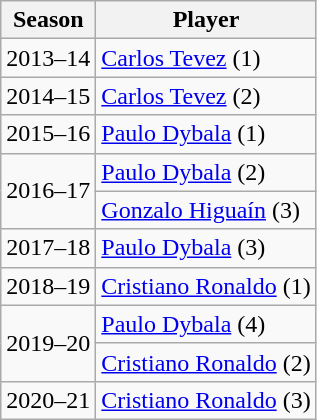<table class="wikitable">
<tr>
<th>Season</th>
<th>Player</th>
</tr>
<tr>
<td>2013–14</td>
<td> <a href='#'>Carlos Tevez</a> (1)</td>
</tr>
<tr>
<td>2014–15</td>
<td> <a href='#'>Carlos Tevez</a> (2)</td>
</tr>
<tr>
<td>2015–16</td>
<td> <a href='#'>Paulo Dybala</a> (1)</td>
</tr>
<tr>
<td rowspan=2>2016–17</td>
<td> <a href='#'>Paulo Dybala</a> (2)</td>
</tr>
<tr>
<td> <a href='#'>Gonzalo Higuaín</a> (3)</td>
</tr>
<tr>
<td>2017–18</td>
<td> <a href='#'>Paulo Dybala</a> (3)</td>
</tr>
<tr>
<td>2018–19</td>
<td> <a href='#'>Cristiano Ronaldo</a> (1)</td>
</tr>
<tr>
<td rowspan=2>2019–20</td>
<td> <a href='#'>Paulo Dybala</a> (4)</td>
</tr>
<tr>
<td> <a href='#'>Cristiano Ronaldo</a> (2)</td>
</tr>
<tr>
<td>2020–21</td>
<td> <a href='#'>Cristiano Ronaldo</a> (3)</td>
</tr>
</table>
